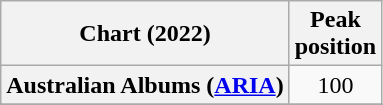<table class="wikitable sortable plainrowheaders" style="text-align:center">
<tr>
<th scope="col">Chart (2022)</th>
<th scope="col">Peak<br>position</th>
</tr>
<tr>
<th scope="row">Australian Albums (<a href='#'>ARIA</a>)</th>
<td>100</td>
</tr>
<tr>
</tr>
<tr>
</tr>
<tr>
</tr>
<tr>
</tr>
<tr>
</tr>
<tr>
</tr>
<tr>
</tr>
<tr>
</tr>
<tr>
</tr>
<tr>
</tr>
<tr>
</tr>
</table>
